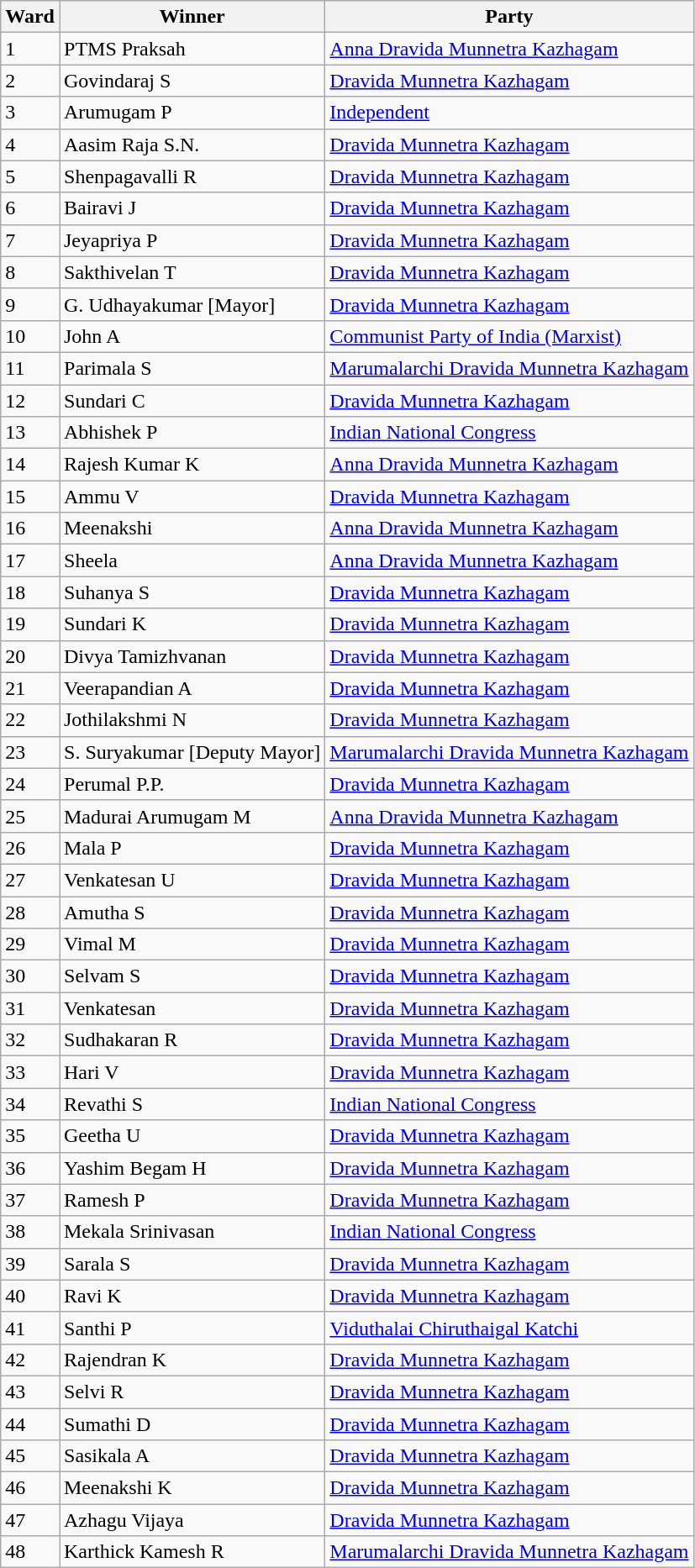<table class="wikitable">
<tr>
<th>Ward</th>
<th>Winner</th>
<th>Party</th>
</tr>
<tr>
<td>1</td>
<td>PTMS Praksah</td>
<td><a href='#'>Anna Dravida Munnetra Kazhagam</a></td>
</tr>
<tr>
<td>2</td>
<td>Govindaraj S</td>
<td><a href='#'>Dravida Munnetra Kazhagam</a></td>
</tr>
<tr>
<td>3</td>
<td>Arumugam P</td>
<td><a href='#'>Independent</a></td>
</tr>
<tr>
<td>4</td>
<td>Aasim Raja S.N.</td>
<td><a href='#'>Dravida Munnetra Kazhagam</a></td>
</tr>
<tr>
<td>5</td>
<td>Shenpagavalli R</td>
<td><a href='#'>Dravida Munnetra Kazhagam</a></td>
</tr>
<tr>
<td>6</td>
<td>Bairavi J</td>
<td><a href='#'>Dravida Munnetra Kazhagam</a></td>
</tr>
<tr>
<td>7</td>
<td>Jeyapriya P</td>
<td><a href='#'>Dravida Munnetra Kazhagam</a></td>
</tr>
<tr>
<td>8</td>
<td>Sakthivelan T</td>
<td><a href='#'>Dravida Munnetra Kazhagam</a></td>
</tr>
<tr>
<td>9</td>
<td>G. Udhayakumar [Mayor]</td>
<td><a href='#'>Dravida Munnetra Kazhagam</a></td>
</tr>
<tr>
<td>10</td>
<td>John A</td>
<td><a href='#'>Communist Party of India (Marxist)</a></td>
</tr>
<tr>
<td>11</td>
<td>Parimala S</td>
<td><a href='#'>Marumalarchi Dravida Munnetra Kazhagam</a></td>
</tr>
<tr>
<td>12</td>
<td>Sundari C</td>
<td><a href='#'>Dravida Munnetra Kazhagam</a></td>
</tr>
<tr>
<td>13</td>
<td>Abhishek P</td>
<td><a href='#'>Indian National Congress</a></td>
</tr>
<tr>
<td>14</td>
<td>Rajesh Kumar K</td>
<td><a href='#'>Anna Dravida Munnetra Kazhagam</a></td>
</tr>
<tr>
<td>15</td>
<td>Ammu V</td>
<td><a href='#'>Dravida Munnetra Kazhagam</a></td>
</tr>
<tr>
<td>16</td>
<td>Meenakshi</td>
<td><a href='#'>Anna Dravida Munnetra Kazhagam</a></td>
</tr>
<tr>
<td>17</td>
<td>Sheela</td>
<td><a href='#'>Anna Dravida Munnetra Kazhagam</a></td>
</tr>
<tr>
<td>18</td>
<td>Suhanya S</td>
<td><a href='#'>Dravida Munnetra Kazhagam</a></td>
</tr>
<tr>
<td>19</td>
<td>Sundari K</td>
<td><a href='#'>Dravida Munnetra Kazhagam</a></td>
</tr>
<tr>
<td>20</td>
<td>Divya Tamizhvanan</td>
<td><a href='#'>Dravida Munnetra Kazhagam</a></td>
</tr>
<tr>
<td>21</td>
<td>Veerapandian A</td>
<td><a href='#'>Dravida Munnetra Kazhagam</a></td>
</tr>
<tr>
<td>22</td>
<td>Jothilakshmi N</td>
<td><a href='#'>Dravida Munnetra Kazhagam</a></td>
</tr>
<tr>
<td>23</td>
<td>S. Suryakumar [Deputy Mayor]</td>
<td><a href='#'>Marumalarchi Dravida Munnetra Kazhagam</a></td>
</tr>
<tr>
<td>24</td>
<td>Perumal P.P.</td>
<td><a href='#'>Dravida Munnetra Kazhagam</a></td>
</tr>
<tr>
<td>25</td>
<td>Madurai Arumugam M</td>
<td><a href='#'>Anna Dravida Munnetra Kazhagam</a></td>
</tr>
<tr>
<td>26</td>
<td>Mala P</td>
<td><a href='#'>Dravida Munnetra Kazhagam</a></td>
</tr>
<tr>
<td>27</td>
<td>Venkatesan U</td>
<td><a href='#'>Dravida Munnetra Kazhagam</a></td>
</tr>
<tr>
<td>28</td>
<td>Amutha S</td>
<td><a href='#'>Dravida Munnetra Kazhagam</a></td>
</tr>
<tr>
<td>29</td>
<td>Vimal M</td>
<td><a href='#'>Dravida Munnetra Kazhagam</a></td>
</tr>
<tr>
<td>30</td>
<td>Selvam S</td>
<td><a href='#'>Dravida Munnetra Kazhagam</a></td>
</tr>
<tr>
<td>31</td>
<td>Venkatesan</td>
<td><a href='#'>Dravida Munnetra Kazhagam</a></td>
</tr>
<tr>
<td>32</td>
<td>Sudhakaran R</td>
<td><a href='#'>Dravida Munnetra Kazhagam</a></td>
</tr>
<tr>
<td>33</td>
<td>Hari V</td>
<td><a href='#'>Dravida Munnetra Kazhagam</a></td>
</tr>
<tr>
<td>34</td>
<td>Revathi S</td>
<td><a href='#'>Indian National Congress</a></td>
</tr>
<tr>
<td>35</td>
<td>Geetha U</td>
<td><a href='#'>Dravida Munnetra Kazhagam</a></td>
</tr>
<tr>
<td>36</td>
<td>Yashim Begam H</td>
<td><a href='#'>Dravida Munnetra Kazhagam</a></td>
</tr>
<tr>
<td>37</td>
<td>Ramesh P</td>
<td><a href='#'>Dravida Munnetra Kazhagam</a></td>
</tr>
<tr>
<td>38</td>
<td>Mekala Srinivasan</td>
<td><a href='#'>Indian National Congress</a></td>
</tr>
<tr>
<td>39</td>
<td>Sarala S</td>
<td><a href='#'>Dravida Munnetra Kazhagam</a></td>
</tr>
<tr>
<td>40</td>
<td>Ravi K</td>
<td><a href='#'>Dravida Munnetra Kazhagam</a></td>
</tr>
<tr>
<td>41</td>
<td>Santhi P</td>
<td><a href='#'>Viduthalai Chiruthaigal Katchi</a></td>
</tr>
<tr>
<td>42</td>
<td>Rajendran K</td>
<td><a href='#'>Dravida Munnetra Kazhagam</a></td>
</tr>
<tr>
<td>43</td>
<td>Selvi R</td>
<td><a href='#'>Dravida Munnetra Kazhagam</a></td>
</tr>
<tr>
<td>44</td>
<td>Sumathi D</td>
<td><a href='#'>Dravida Munnetra Kazhagam</a></td>
</tr>
<tr>
<td>45</td>
<td>Sasikala A</td>
<td><a href='#'>Dravida Munnetra Kazhagam</a></td>
</tr>
<tr>
<td>46</td>
<td>Meenakshi K</td>
<td><a href='#'>Dravida Munnetra Kazhagam</a></td>
</tr>
<tr>
<td>47</td>
<td>Azhagu Vijaya</td>
<td><a href='#'>Dravida Munnetra Kazhagam</a></td>
</tr>
<tr>
<td>48</td>
<td>Karthick Kamesh R</td>
<td><a href='#'>Marumalarchi Dravida Munnetra Kazhagam</a></td>
</tr>
</table>
